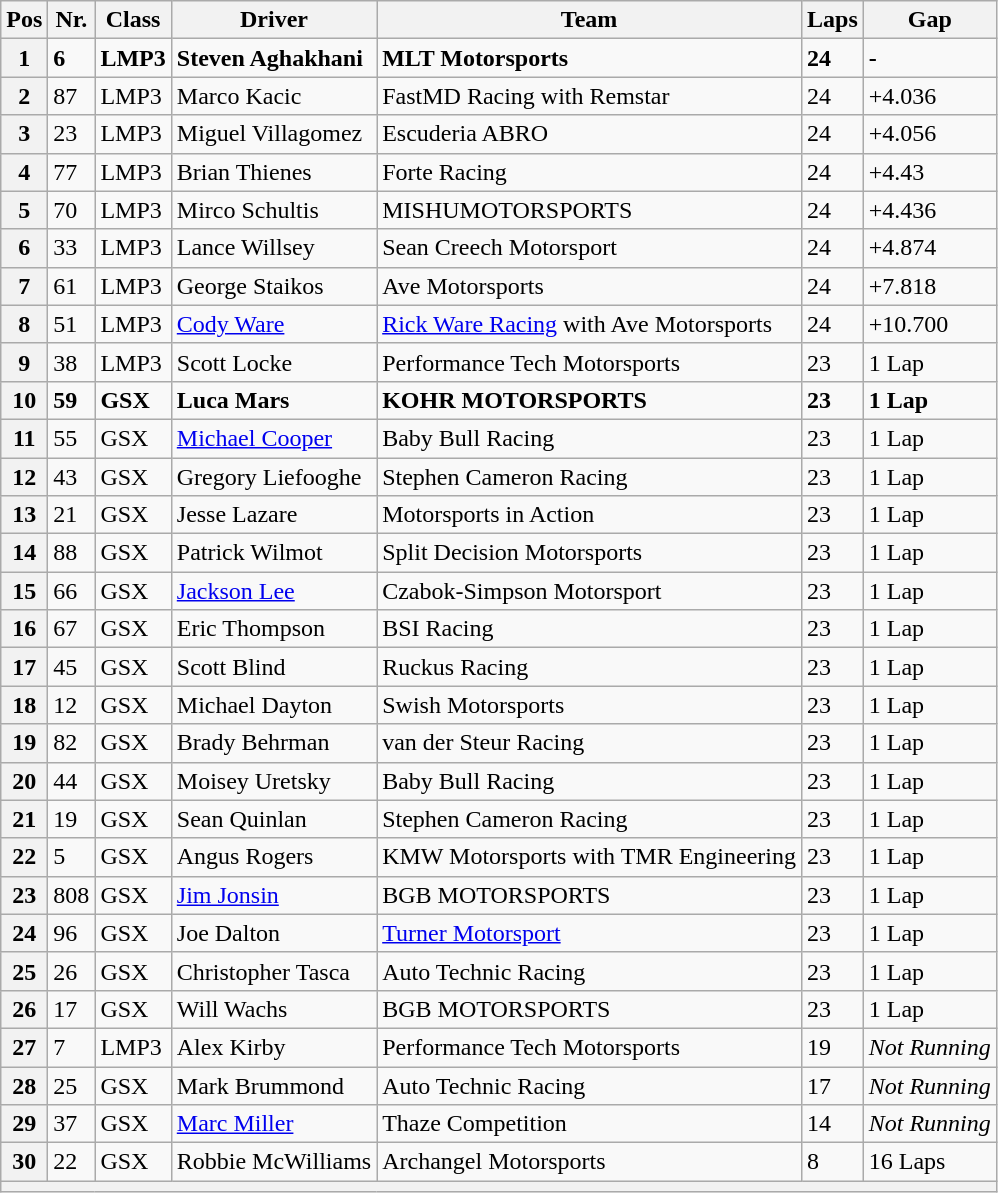<table class="wikitable">
<tr>
<th>Pos</th>
<th>Nr.</th>
<th>Class</th>
<th>Driver</th>
<th>Team</th>
<th>Laps</th>
<th>Gap</th>
</tr>
<tr>
<th>1</th>
<td><strong>6</strong></td>
<td><strong>LMP3</strong></td>
<td><strong> Steven Aghakhani</strong></td>
<td><strong>MLT Motorsports</strong></td>
<td><strong>24</strong></td>
<td><strong>-</strong></td>
</tr>
<tr>
<th>2</th>
<td>87</td>
<td>LMP3</td>
<td> Marco Kacic</td>
<td>FastMD Racing with Remstar</td>
<td>24</td>
<td>+4.036</td>
</tr>
<tr>
<th>3</th>
<td>23</td>
<td>LMP3</td>
<td> Miguel Villagomez</td>
<td>Escuderia ABRO</td>
<td>24</td>
<td>+4.056</td>
</tr>
<tr>
<th>4</th>
<td>77</td>
<td>LMP3</td>
<td> Brian Thienes</td>
<td>Forte Racing</td>
<td>24</td>
<td>+4.43</td>
</tr>
<tr>
<th>5</th>
<td>70</td>
<td>LMP3</td>
<td> Mirco Schultis</td>
<td>MISHUMOTORSPORTS</td>
<td>24</td>
<td>+4.436</td>
</tr>
<tr>
<th>6</th>
<td>33</td>
<td>LMP3</td>
<td> Lance Willsey</td>
<td>Sean Creech Motorsport</td>
<td>24</td>
<td>+4.874</td>
</tr>
<tr>
<th>7</th>
<td>61</td>
<td>LMP3</td>
<td> George Staikos</td>
<td>Ave Motorsports</td>
<td>24</td>
<td>+7.818</td>
</tr>
<tr>
<th>8</th>
<td>51</td>
<td>LMP3</td>
<td> <a href='#'>Cody Ware</a></td>
<td><a href='#'>Rick Ware Racing</a> with Ave Motorsports</td>
<td>24</td>
<td>+10.700</td>
</tr>
<tr>
<th>9</th>
<td>38</td>
<td>LMP3</td>
<td> Scott Locke</td>
<td>Performance Tech Motorsports</td>
<td>23</td>
<td>1 Lap</td>
</tr>
<tr>
<th>10</th>
<td><strong>59</strong></td>
<td><strong>GSX</strong></td>
<td><strong> Luca Mars</strong></td>
<td><strong>KOHR MOTORSPORTS</strong></td>
<td><strong>23</strong></td>
<td><strong>1 Lap</strong></td>
</tr>
<tr>
<th>11</th>
<td>55</td>
<td>GSX</td>
<td> <a href='#'>Michael Cooper</a></td>
<td>Baby Bull Racing</td>
<td>23</td>
<td>1 Lap</td>
</tr>
<tr>
<th>12</th>
<td>43</td>
<td>GSX</td>
<td> Gregory Liefooghe</td>
<td>Stephen Cameron Racing</td>
<td>23</td>
<td>1 Lap</td>
</tr>
<tr>
<th>13</th>
<td>21</td>
<td>GSX</td>
<td> Jesse Lazare</td>
<td>Motorsports in Action</td>
<td>23</td>
<td>1 Lap</td>
</tr>
<tr>
<th>14</th>
<td>88</td>
<td>GSX</td>
<td> Patrick Wilmot</td>
<td>Split Decision Motorsports</td>
<td>23</td>
<td>1 Lap</td>
</tr>
<tr>
<th>15</th>
<td>66</td>
<td>GSX</td>
<td> <a href='#'>Jackson Lee</a></td>
<td>Czabok-Simpson Motorsport</td>
<td>23</td>
<td>1 Lap</td>
</tr>
<tr>
<th>16</th>
<td>67</td>
<td>GSX</td>
<td> Eric Thompson</td>
<td>BSI Racing</td>
<td>23</td>
<td>1 Lap</td>
</tr>
<tr>
<th>17</th>
<td>45</td>
<td>GSX</td>
<td> Scott Blind</td>
<td>Ruckus Racing</td>
<td>23</td>
<td>1 Lap</td>
</tr>
<tr>
<th>18</th>
<td>12</td>
<td>GSX</td>
<td> Michael Dayton</td>
<td>Swish Motorsports</td>
<td>23</td>
<td>1 Lap</td>
</tr>
<tr>
<th>19</th>
<td>82</td>
<td>GSX</td>
<td> Brady Behrman</td>
<td>van der Steur Racing</td>
<td>23</td>
<td>1 Lap</td>
</tr>
<tr>
<th>20</th>
<td>44</td>
<td>GSX</td>
<td> Moisey Uretsky</td>
<td>Baby Bull Racing</td>
<td>23</td>
<td>1 Lap</td>
</tr>
<tr>
<th>21</th>
<td>19</td>
<td>GSX</td>
<td> Sean Quinlan</td>
<td>Stephen Cameron Racing</td>
<td>23</td>
<td>1 Lap</td>
</tr>
<tr>
<th>22</th>
<td>5</td>
<td>GSX</td>
<td> Angus Rogers</td>
<td>KMW Motorsports with TMR Engineering</td>
<td>23</td>
<td>1 Lap</td>
</tr>
<tr>
<th>23</th>
<td>808</td>
<td>GSX</td>
<td> <a href='#'>Jim Jonsin</a></td>
<td>BGB MOTORSPORTS</td>
<td>23</td>
<td>1 Lap</td>
</tr>
<tr>
<th>24</th>
<td>96</td>
<td>GSX</td>
<td> Joe Dalton</td>
<td><a href='#'>Turner Motorsport</a></td>
<td>23</td>
<td>1 Lap</td>
</tr>
<tr>
<th>25</th>
<td>26</td>
<td>GSX</td>
<td> Christopher Tasca</td>
<td>Auto Technic Racing</td>
<td>23</td>
<td>1 Lap</td>
</tr>
<tr>
<th>26</th>
<td>17</td>
<td>GSX</td>
<td> Will Wachs</td>
<td>BGB MOTORSPORTS</td>
<td>23</td>
<td>1 Lap</td>
</tr>
<tr>
<th>27</th>
<td>7</td>
<td>LMP3</td>
<td> Alex Kirby</td>
<td>Performance Tech Motorsports</td>
<td>19</td>
<td><em>Not Running</em></td>
</tr>
<tr>
<th>28</th>
<td>25</td>
<td>GSX</td>
<td> Mark Brummond</td>
<td>Auto Technic Racing</td>
<td>17</td>
<td><em>Not Running</em></td>
</tr>
<tr>
<th>29</th>
<td>37</td>
<td>GSX</td>
<td> <a href='#'>Marc Miller</a></td>
<td>Thaze Competition</td>
<td>14</td>
<td><em>Not Running</em></td>
</tr>
<tr>
<th>30</th>
<td>22</td>
<td>GSX</td>
<td> Robbie McWilliams</td>
<td>Archangel Motorsports</td>
<td>8</td>
<td>16 Laps</td>
</tr>
<tr>
<th colspan="7"></th>
</tr>
</table>
